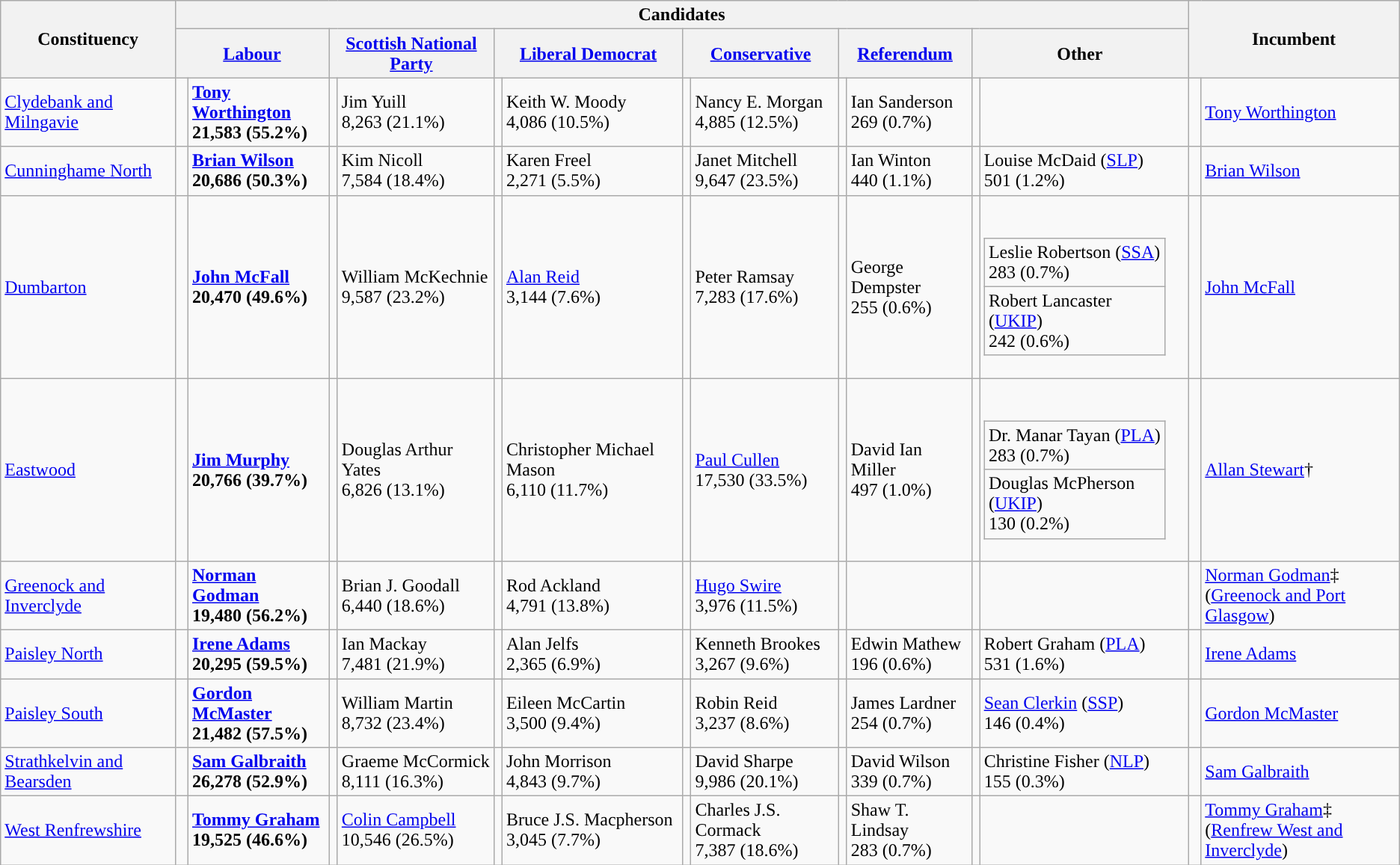<table class="wikitable">
<tr>
<th rowspan="2">Constituency</th>
<th colspan="12">Candidates</th>
<th colspan="2" rowspan="2">Incumbent</th>
</tr>
<tr>
<th colspan="2"><a href='#'>Labour</a></th>
<th colspan="2"><a href='#'>Scottish National Party</a></th>
<th colspan="2"><a href='#'>Liberal Democrat</a></th>
<th colspan="2"><a href='#'>Conservative</a></th>
<th colspan="2"><a href='#'>Referendum</a></th>
<th colspan="2">Other</th>
</tr>
<tr>
<td><a href='#'>Clydebank and Milngavie</a></td>
<td style="color:inherit;background:"> </td>
<td><strong><a href='#'>Tony Worthington</a></strong><br><strong>21,583 (55.2%)</strong></td>
<td></td>
<td>Jim Yuill<br>8,263 (21.1%)</td>
<td></td>
<td>Keith W. Moody<br>4,086 (10.5%)</td>
<td></td>
<td>Nancy E. Morgan<br>4,885 (12.5%)</td>
<td></td>
<td>Ian Sanderson<br>269 (0.7%)</td>
<td></td>
<td></td>
<td style="color:inherit;background:"> </td>
<td><a href='#'>Tony Worthington</a></td>
</tr>
<tr>
<td><a href='#'>Cunninghame North</a></td>
<td style="color:inherit;background:"> </td>
<td><strong><a href='#'>Brian Wilson</a></strong><br><strong>20,686 (50.3%)</strong></td>
<td></td>
<td>Kim Nicoll<br>7,584 (18.4%)</td>
<td></td>
<td>Karen Freel<br>2,271 (5.5%)</td>
<td></td>
<td>Janet Mitchell<br>9,647 (23.5%)</td>
<td></td>
<td>Ian Winton<br>440 (1.1%)</td>
<td></td>
<td>Louise McDaid (<a href='#'>SLP</a>)<br>501 (1.2%)</td>
<td style="color:inherit;background:"> </td>
<td><a href='#'>Brian Wilson</a></td>
</tr>
<tr>
<td><a href='#'>Dumbarton</a></td>
<td style="color:inherit;background:"> </td>
<td><strong><a href='#'>John McFall</a></strong><br><strong>20,470 (49.6%)</strong></td>
<td></td>
<td>William McKechnie<br>9,587 (23.2%)</td>
<td></td>
<td><a href='#'>Alan Reid</a><br>3,144 (7.6%)</td>
<td></td>
<td>Peter Ramsay<br>7,283 (17.6%)</td>
<td></td>
<td>George Dempster<br>255 (0.6%)</td>
<td></td>
<td><br><table class="wikitable">
<tr>
<td>Leslie Robertson (<a href='#'>SSA</a>)<br>283 (0.7%)</td>
</tr>
<tr>
<td>Robert Lancaster (<a href='#'>UKIP</a>)<br>242 (0.6%)</td>
</tr>
</table>
</td>
<td style="color:inherit;background:"> </td>
<td><a href='#'>John McFall</a></td>
</tr>
<tr>
<td><a href='#'>Eastwood</a></td>
<td style="color:inherit;background:"> </td>
<td><strong><a href='#'>Jim Murphy</a></strong><br><strong>20,766 (39.7%)</strong></td>
<td></td>
<td>Douglas Arthur Yates<br>6,826 (13.1%)</td>
<td></td>
<td>Christopher Michael Mason<br>6,110 (11.7%)</td>
<td></td>
<td><a href='#'>Paul Cullen</a><br>17,530 (33.5%)</td>
<td></td>
<td>David Ian Miller<br>497 (1.0%)</td>
<td></td>
<td><br><table class="wikitable">
<tr>
<td>Dr. Manar Tayan (<a href='#'>PLA</a>)<br>283 (0.7%)</td>
</tr>
<tr>
<td>Douglas McPherson (<a href='#'>UKIP</a>)<br>130 (0.2%)</td>
</tr>
</table>
</td>
<td style="color:inherit;background:"> </td>
<td><a href='#'>Allan Stewart</a>†</td>
</tr>
<tr>
<td><a href='#'>Greenock and Inverclyde</a></td>
<td style="color:inherit;background:"> </td>
<td><strong><a href='#'>Norman Godman</a></strong><br><strong>19,480 (56.2%)</strong></td>
<td></td>
<td>Brian J. Goodall<br>6,440 (18.6%)</td>
<td></td>
<td>Rod Ackland<br>4,791 (13.8%)</td>
<td></td>
<td><a href='#'>Hugo Swire</a><br>3,976 (11.5%)</td>
<td></td>
<td></td>
<td></td>
<td></td>
<td style="color:inherit;background:"> </td>
<td><a href='#'>Norman Godman</a>‡<br>(<a href='#'>Greenock and Port Glasgow</a>)</td>
</tr>
<tr>
<td><a href='#'>Paisley North</a></td>
<td style="color:inherit;background:"> </td>
<td><strong><a href='#'>Irene Adams</a></strong><br><strong>20,295 (59.5%)</strong></td>
<td></td>
<td>Ian Mackay<br>7,481 (21.9%)</td>
<td></td>
<td>Alan Jelfs<br>2,365 (6.9%)</td>
<td></td>
<td>Kenneth Brookes<br>3,267 (9.6%)</td>
<td></td>
<td>Edwin Mathew<br>196 (0.6%)</td>
<td></td>
<td>Robert Graham (<a href='#'>PLA</a>)<br>531 (1.6%)</td>
<td style="color:inherit;background:"> </td>
<td><a href='#'>Irene Adams</a></td>
</tr>
<tr>
<td><a href='#'>Paisley South</a></td>
<td style="color:inherit;background:"> </td>
<td><strong><a href='#'>Gordon McMaster</a></strong><br><strong>21,482 (57.5%)</strong></td>
<td></td>
<td>William Martin<br>8,732 (23.4%)</td>
<td></td>
<td>Eileen McCartin<br>3,500 (9.4%)</td>
<td></td>
<td>Robin Reid<br>3,237 (8.6%)</td>
<td></td>
<td>James Lardner<br>254 (0.7%)</td>
<td></td>
<td><a href='#'>Sean Clerkin</a> (<a href='#'>SSP</a>)<br>146 (0.4%)</td>
<td style="color:inherit;background:"> </td>
<td><a href='#'>Gordon McMaster</a></td>
</tr>
<tr>
<td><a href='#'>Strathkelvin and Bearsden</a></td>
<td style="color:inherit;background:"> </td>
<td><strong><a href='#'>Sam Galbraith</a></strong><br><strong>26,278 (52.9%)</strong></td>
<td></td>
<td>Graeme McCormick<br>8,111 (16.3%)</td>
<td></td>
<td>John Morrison<br>4,843 (9.7%)</td>
<td></td>
<td>David Sharpe<br>9,986 (20.1%)</td>
<td></td>
<td>David Wilson<br>339 (0.7%)</td>
<td></td>
<td>Christine Fisher (<a href='#'>NLP</a>)<br>155 (0.3%)</td>
<td style="color:inherit;background:"> </td>
<td><a href='#'>Sam Galbraith</a></td>
</tr>
<tr>
<td><a href='#'>West Renfrewshire</a></td>
<td style="color:inherit;background:"> </td>
<td><strong><a href='#'>Tommy Graham</a></strong><br><strong>19,525 (46.6%)</strong></td>
<td></td>
<td><a href='#'>Colin Campbell</a><br>10,546 (26.5%)</td>
<td></td>
<td>Bruce J.S. Macpherson<br>3,045 (7.7%)</td>
<td></td>
<td>Charles J.S. Cormack<br>7,387 (18.6%)</td>
<td></td>
<td>Shaw T. Lindsay<br>283 (0.7%)</td>
<td></td>
<td></td>
<td style="color:inherit;background:"> </td>
<td><a href='#'>Tommy Graham</a>‡<br>(<a href='#'>Renfrew West and Inverclyde</a>)</td>
</tr>
</table>
